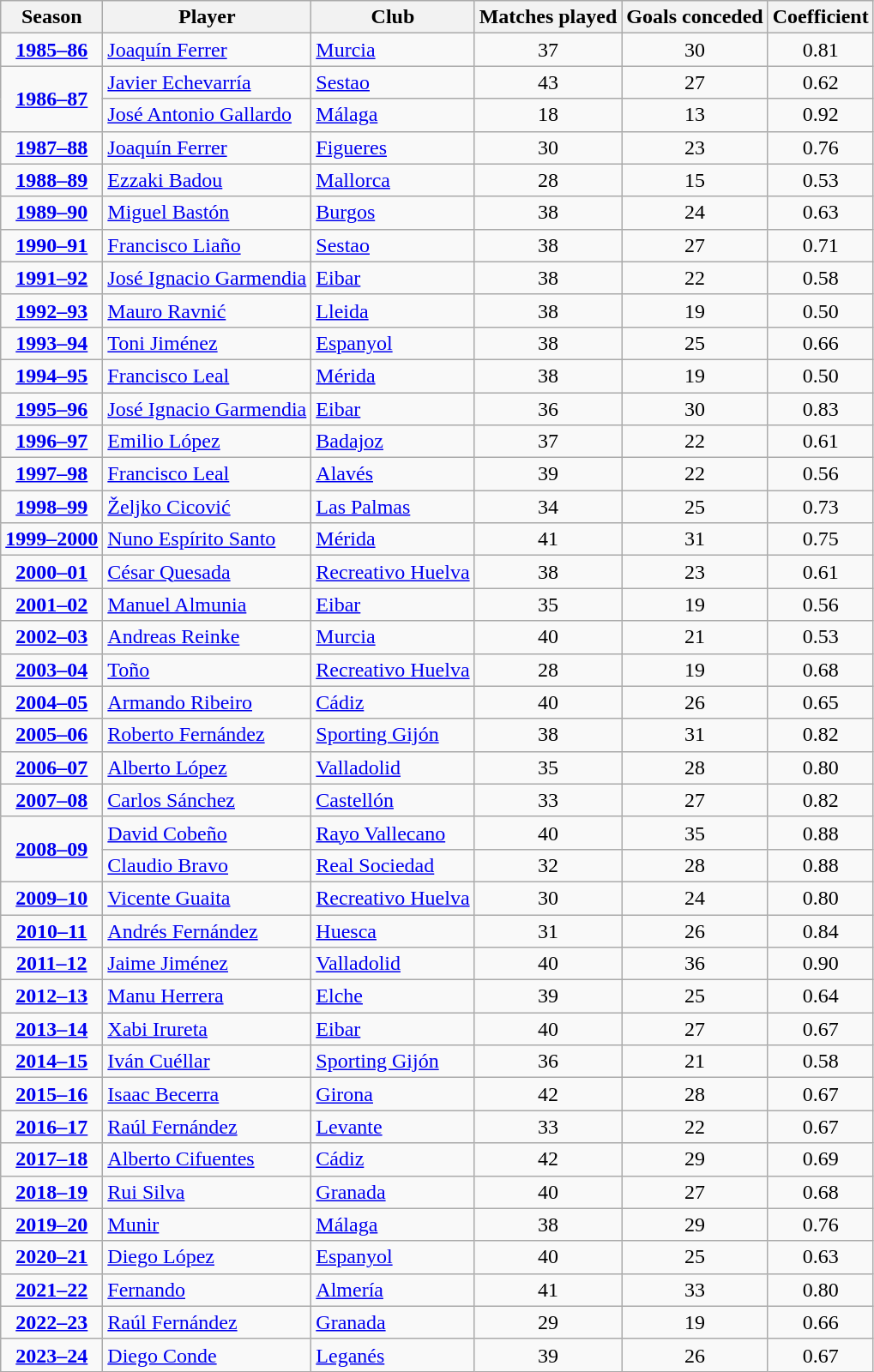<table class="wikitable">
<tr>
<th>Season</th>
<th>Player</th>
<th>Club</th>
<th>Matches played</th>
<th>Goals conceded</th>
<th>Coefficient</th>
</tr>
<tr>
<td align=center><strong><a href='#'>1985–86</a></strong></td>
<td> <a href='#'>Joaquín Ferrer</a></td>
<td><a href='#'>Murcia</a></td>
<td align=center>37</td>
<td align=center>30</td>
<td align=center>0.81</td>
</tr>
<tr>
<td rowspan="2" align=center><strong><a href='#'>1986–87</a></strong></td>
<td> <a href='#'>Javier Echevarría</a></td>
<td><a href='#'>Sestao</a></td>
<td align=center>43</td>
<td align=center>27</td>
<td align=center>0.62</td>
</tr>
<tr>
<td> <a href='#'>José Antonio Gallardo</a></td>
<td><a href='#'>Málaga</a></td>
<td align=center>18</td>
<td align=center>13</td>
<td align=center>0.92</td>
</tr>
<tr>
<td align=center><strong><a href='#'>1987–88</a></strong></td>
<td> <a href='#'>Joaquín Ferrer</a></td>
<td><a href='#'>Figueres</a></td>
<td align=center>30</td>
<td align=center>23</td>
<td align=center>0.76</td>
</tr>
<tr>
<td align=center><strong><a href='#'>1988–89</a></strong></td>
<td> <a href='#'>Ezzaki Badou</a></td>
<td><a href='#'>Mallorca</a></td>
<td align=center>28</td>
<td align=center>15</td>
<td align=center>0.53</td>
</tr>
<tr>
<td align=center><strong><a href='#'>1989–90</a></strong></td>
<td> <a href='#'>Miguel Bastón</a></td>
<td><a href='#'>Burgos</a></td>
<td align=center>38</td>
<td align=center>24</td>
<td align=center>0.63</td>
</tr>
<tr>
<td align=center><strong><a href='#'>1990–91</a></strong></td>
<td> <a href='#'>Francisco Liaño</a></td>
<td><a href='#'>Sestao</a></td>
<td align=center>38</td>
<td align=center>27</td>
<td align=center>0.71</td>
</tr>
<tr>
<td align=center><strong><a href='#'>1991–92</a></strong></td>
<td> <a href='#'>José Ignacio Garmendia</a></td>
<td><a href='#'>Eibar</a></td>
<td align=center>38</td>
<td align=center>22</td>
<td align=center>0.58</td>
</tr>
<tr>
<td align=center><strong><a href='#'>1992–93</a></strong></td>
<td> <a href='#'>Mauro Ravnić</a></td>
<td><a href='#'>Lleida</a></td>
<td align=center>38</td>
<td align=center>19</td>
<td align=center>0.50</td>
</tr>
<tr>
<td align=center><strong><a href='#'>1993–94</a></strong></td>
<td> <a href='#'>Toni Jiménez</a></td>
<td><a href='#'>Espanyol</a></td>
<td align=center>38</td>
<td align=center>25</td>
<td align=center>0.66</td>
</tr>
<tr>
<td align=center><strong><a href='#'>1994–95</a></strong></td>
<td> <a href='#'>Francisco Leal</a></td>
<td><a href='#'>Mérida</a></td>
<td align=center>38</td>
<td align=center>19</td>
<td align=center>0.50</td>
</tr>
<tr>
<td align=center><strong><a href='#'>1995–96</a></strong></td>
<td> <a href='#'>José Ignacio Garmendia</a></td>
<td><a href='#'>Eibar</a></td>
<td align=center>36</td>
<td align=center>30</td>
<td align=center>0.83</td>
</tr>
<tr>
<td align=center><strong><a href='#'>1996–97</a></strong></td>
<td> <a href='#'>Emilio López</a></td>
<td><a href='#'>Badajoz</a></td>
<td align=center>37</td>
<td align=center>22</td>
<td align=center>0.61</td>
</tr>
<tr>
<td align=center><strong><a href='#'>1997–98</a></strong></td>
<td> <a href='#'>Francisco Leal</a></td>
<td><a href='#'>Alavés</a></td>
<td align=center>39</td>
<td align=center>22</td>
<td align=center>0.56</td>
</tr>
<tr>
<td align=center><strong><a href='#'>1998–99</a></strong></td>
<td> <a href='#'>Željko Cicović</a></td>
<td><a href='#'>Las Palmas</a></td>
<td align=center>34</td>
<td align=center>25</td>
<td align=center>0.73</td>
</tr>
<tr>
<td align=center><strong><a href='#'>1999–2000</a></strong></td>
<td> <a href='#'>Nuno Espírito Santo</a></td>
<td><a href='#'>Mérida</a></td>
<td align=center>41</td>
<td align=center>31</td>
<td align=center>0.75</td>
</tr>
<tr>
<td align=center><strong><a href='#'>2000–01</a></strong></td>
<td> <a href='#'>César Quesada</a></td>
<td><a href='#'>Recreativo Huelva</a></td>
<td align=center>38</td>
<td align=center>23</td>
<td align=center>0.61</td>
</tr>
<tr>
<td align=center><strong><a href='#'>2001–02</a></strong></td>
<td> <a href='#'>Manuel Almunia</a></td>
<td><a href='#'>Eibar</a></td>
<td align=center>35</td>
<td align=center>19</td>
<td align=center>0.56</td>
</tr>
<tr>
<td align=center><strong><a href='#'>2002–03</a></strong></td>
<td> <a href='#'>Andreas Reinke</a></td>
<td><a href='#'>Murcia</a></td>
<td align=center>40</td>
<td align=center>21</td>
<td align=center>0.53</td>
</tr>
<tr>
<td align=center><strong><a href='#'>2003–04</a></strong></td>
<td> <a href='#'>Toño</a></td>
<td><a href='#'>Recreativo Huelva</a></td>
<td align=center>28</td>
<td align=center>19</td>
<td align=center>0.68</td>
</tr>
<tr>
<td align=center><strong><a href='#'>2004–05</a></strong></td>
<td> <a href='#'>Armando Ribeiro</a></td>
<td><a href='#'>Cádiz</a></td>
<td align=center>40</td>
<td align=center>26</td>
<td align=center>0.65</td>
</tr>
<tr>
<td align=center><strong><a href='#'>2005–06</a></strong></td>
<td> <a href='#'>Roberto Fernández</a></td>
<td><a href='#'>Sporting Gijón</a></td>
<td align=center>38</td>
<td align=center>31</td>
<td align=center>0.82</td>
</tr>
<tr>
<td align=center><strong><a href='#'>2006–07</a></strong></td>
<td> <a href='#'>Alberto López</a></td>
<td><a href='#'>Valladolid</a></td>
<td align=center>35</td>
<td align=center>28</td>
<td align=center>0.80</td>
</tr>
<tr>
<td align=center><strong><a href='#'>2007–08</a></strong></td>
<td> <a href='#'>Carlos Sánchez</a></td>
<td><a href='#'>Castellón</a></td>
<td align=center>33</td>
<td align=center>27</td>
<td align=center>0.82</td>
</tr>
<tr>
<td rowspan="2" align=center><strong><a href='#'>2008–09</a></strong></td>
<td> <a href='#'>David Cobeño</a></td>
<td><a href='#'>Rayo Vallecano</a></td>
<td align=center>40</td>
<td align=center>35</td>
<td align=center>0.88</td>
</tr>
<tr>
<td> <a href='#'>Claudio Bravo</a></td>
<td><a href='#'>Real Sociedad</a></td>
<td align=center>32</td>
<td align=center>28</td>
<td align=center>0.88</td>
</tr>
<tr>
<td align=center><strong><a href='#'>2009–10</a></strong></td>
<td> <a href='#'>Vicente Guaita</a></td>
<td><a href='#'>Recreativo Huelva</a></td>
<td align=center>30</td>
<td align=center>24</td>
<td align=center>0.80</td>
</tr>
<tr>
<td align=center><strong><a href='#'>2010–11</a></strong></td>
<td> <a href='#'>Andrés Fernández</a></td>
<td><a href='#'>Huesca</a></td>
<td align=center>31</td>
<td align=center>26</td>
<td align=center>0.84</td>
</tr>
<tr>
<td align=center><strong><a href='#'>2011–12</a></strong></td>
<td> <a href='#'>Jaime Jiménez</a></td>
<td><a href='#'>Valladolid</a></td>
<td align=center>40</td>
<td align=center>36</td>
<td align=center>0.90</td>
</tr>
<tr>
<td align=center><strong><a href='#'>2012–13</a></strong></td>
<td> <a href='#'>Manu Herrera</a></td>
<td><a href='#'>Elche</a></td>
<td align=center>39</td>
<td align=center>25</td>
<td align=center>0.64</td>
</tr>
<tr>
<td align=center><strong><a href='#'>2013–14</a></strong></td>
<td> <a href='#'>Xabi Irureta</a></td>
<td><a href='#'>Eibar</a></td>
<td align=center>40</td>
<td align=center>27</td>
<td align=center>0.67</td>
</tr>
<tr>
<td align=center><strong><a href='#'>2014–15</a></strong></td>
<td> <a href='#'>Iván Cuéllar</a></td>
<td><a href='#'>Sporting Gijón</a></td>
<td align=center>36</td>
<td align=center>21</td>
<td align=center>0.58</td>
</tr>
<tr>
<td align=center><strong><a href='#'>2015–16</a></strong></td>
<td> <a href='#'>Isaac Becerra</a></td>
<td><a href='#'>Girona</a></td>
<td align=center>42</td>
<td align=center>28</td>
<td align=center>0.67</td>
</tr>
<tr>
<td align=center><strong><a href='#'>2016–17</a></strong></td>
<td> <a href='#'>Raúl Fernández</a></td>
<td><a href='#'>Levante</a></td>
<td align=center>33</td>
<td align=center>22</td>
<td align=center>0.67</td>
</tr>
<tr>
<td align=center><strong><a href='#'>2017–18</a></strong></td>
<td> <a href='#'>Alberto Cifuentes</a></td>
<td><a href='#'>Cádiz</a></td>
<td align=center>42</td>
<td align=center>29</td>
<td align=center>0.69</td>
</tr>
<tr>
<td align=center><strong><a href='#'>2018–19</a></strong></td>
<td> <a href='#'>Rui Silva</a></td>
<td><a href='#'>Granada</a></td>
<td align=center>40</td>
<td align=center>27</td>
<td align=center>0.68</td>
</tr>
<tr>
<td align=center><strong><a href='#'>2019–20</a></strong></td>
<td> <a href='#'>Munir</a></td>
<td><a href='#'>Málaga</a></td>
<td align=center>38</td>
<td align=center>29</td>
<td align=center>0.76</td>
</tr>
<tr>
<td align=center><strong><a href='#'>2020–21</a></strong></td>
<td> <a href='#'>Diego López</a></td>
<td><a href='#'>Espanyol</a></td>
<td align=center>40</td>
<td align=center>25</td>
<td align=center>0.63</td>
</tr>
<tr>
<td align=center><strong><a href='#'>2021–22</a></strong></td>
<td> <a href='#'>Fernando</a></td>
<td><a href='#'>Almería</a></td>
<td align=center>41</td>
<td align=center>33</td>
<td align=center>0.80</td>
</tr>
<tr>
<td align=center><strong><a href='#'>2022–23</a></strong></td>
<td> <a href='#'>Raúl Fernández</a></td>
<td><a href='#'>Granada</a></td>
<td align=center>29</td>
<td align=center>19</td>
<td align=center>0.66</td>
</tr>
<tr>
<td align=center><strong><a href='#'>2023–24</a></strong></td>
<td> <a href='#'>Diego Conde</a></td>
<td><a href='#'>Leganés</a></td>
<td align=center>39</td>
<td align=center>26</td>
<td align=center>0.67</td>
</tr>
</table>
